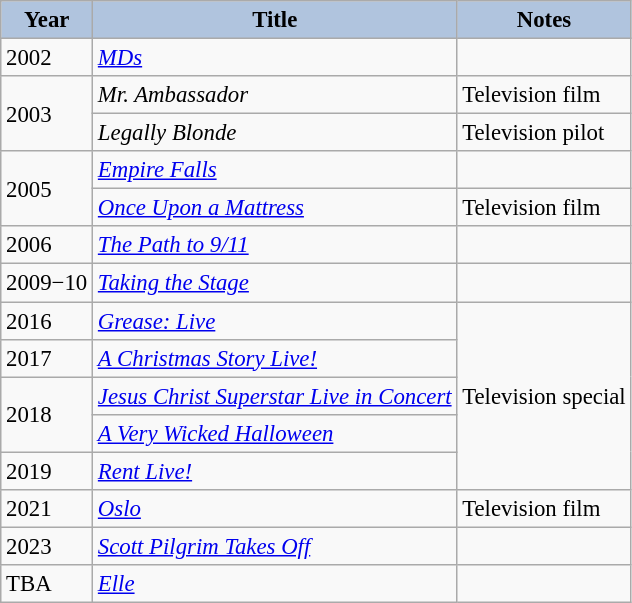<table class="wikitable" style="font-size:95%;">
<tr>
<th style="background:#B0C4DE;">Year</th>
<th style="background:#B0C4DE;">Title</th>
<th style="background:#B0C4DE;">Notes</th>
</tr>
<tr>
<td>2002</td>
<td><em><a href='#'>MDs</a></em></td>
<td></td>
</tr>
<tr>
<td rowspan=2>2003</td>
<td><em>Mr. Ambassador</em></td>
<td>Television film</td>
</tr>
<tr>
<td><em>Legally Blonde</em></td>
<td>Television pilot</td>
</tr>
<tr>
<td rowspan=2>2005</td>
<td><em><a href='#'>Empire Falls</a></em></td>
<td></td>
</tr>
<tr>
<td><em><a href='#'>Once Upon a Mattress</a></em></td>
<td>Television film</td>
</tr>
<tr>
<td>2006</td>
<td><em><a href='#'>The Path to 9/11</a></em></td>
<td></td>
</tr>
<tr>
<td>2009−10</td>
<td><em><a href='#'>Taking the Stage</a></em></td>
<td></td>
</tr>
<tr>
<td>2016</td>
<td><em><a href='#'>Grease: Live</a></em></td>
<td rowspan="5">Television special</td>
</tr>
<tr>
<td>2017</td>
<td><em><a href='#'>A Christmas Story Live!</a></em></td>
</tr>
<tr>
<td rowspan=2>2018</td>
<td><em><a href='#'>Jesus Christ Superstar Live in Concert</a></em></td>
</tr>
<tr>
<td><em><a href='#'>A Very Wicked Halloween</a></em></td>
</tr>
<tr>
<td>2019</td>
<td><em><a href='#'>Rent Live!</a></em></td>
</tr>
<tr>
<td>2021</td>
<td><em><a href='#'>Oslo</a></em></td>
<td>Television film</td>
</tr>
<tr>
<td>2023</td>
<td><em><a href='#'>Scott Pilgrim Takes Off</a></em></td>
<td></td>
</tr>
<tr>
<td>TBA</td>
<td><em><a href='#'>Elle</a></em></td>
<td></td>
</tr>
</table>
